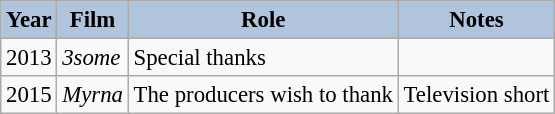<table class="wikitable" style="font-size:95%;">
<tr>
<th style="background:#B0C4DE;">Year</th>
<th style="background:#B0C4DE;">Film</th>
<th style="background:#B0C4DE;">Role</th>
<th style="background:#B0C4DE;">Notes</th>
</tr>
<tr>
<td>2013</td>
<td><em>3some</em></td>
<td>Special thanks</td>
<td></td>
</tr>
<tr>
<td>2015</td>
<td><em>Myrna</em></td>
<td>The producers wish to thank</td>
<td>Television short</td>
</tr>
</table>
